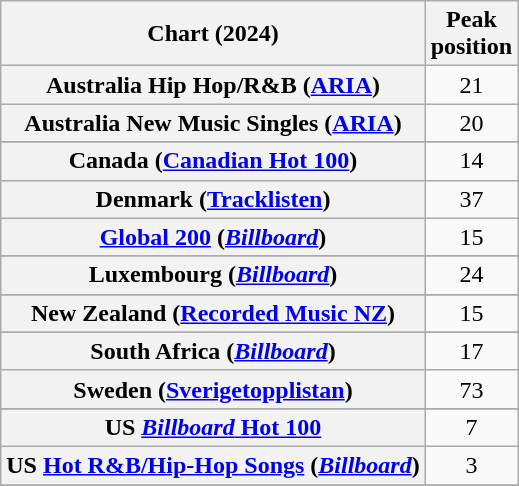<table class="wikitable sortable plainrowheaders" style="text-align:center">
<tr>
<th scope="col">Chart (2024)</th>
<th scope="col">Peak<br>position</th>
</tr>
<tr>
<th scope="row">Australia Hip Hop/R&B (<a href='#'>ARIA</a>)</th>
<td>21</td>
</tr>
<tr>
<th scope="row">Australia New Music Singles (<a href='#'>ARIA</a>)</th>
<td>20</td>
</tr>
<tr>
</tr>
<tr>
<th scope="row">Canada (<a href='#'>Canadian Hot 100</a>)</th>
<td>14</td>
</tr>
<tr>
<th scope="row">Denmark (<a href='#'>Tracklisten</a>)</th>
<td>37</td>
</tr>
<tr>
<th scope="row"><a href='#'>Global 200</a> (<em><a href='#'>Billboard</a></em>)</th>
<td>15</td>
</tr>
<tr>
</tr>
<tr>
<th scope="row">Luxembourg (<em><a href='#'>Billboard</a></em>)</th>
<td>24</td>
</tr>
<tr>
</tr>
<tr>
<th scope="row">New Zealand (<a href='#'>Recorded Music NZ</a>)</th>
<td>15</td>
</tr>
<tr>
</tr>
<tr>
<th scope="row">South Africa (<em><a href='#'>Billboard</a></em>)</th>
<td>17</td>
</tr>
<tr>
<th scope="row">Sweden (<a href='#'>Sverigetopplistan</a>)</th>
<td>73</td>
</tr>
<tr>
</tr>
<tr>
</tr>
<tr>
</tr>
<tr>
</tr>
<tr>
<th scope="row">US <a href='#'><em>Billboard</em> Hot 100</a></th>
<td>7</td>
</tr>
<tr>
<th scope="row">US <a href='#'>Hot R&B/Hip-Hop Songs</a> (<em><a href='#'>Billboard</a></em>)</th>
<td>3</td>
</tr>
<tr>
</tr>
</table>
